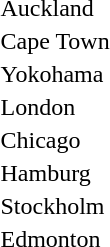<table>
<tr>
<td>Auckland</td>
<td></td>
<td></td>
<td></td>
</tr>
<tr>
<td>Cape Town</td>
<td></td>
<td></td>
<td></td>
</tr>
<tr>
<td>Yokohama</td>
<td></td>
<td></td>
<td></td>
</tr>
<tr>
<td>London</td>
<td></td>
<td></td>
<td></td>
</tr>
<tr>
<td>Chicago</td>
<td></td>
<td></td>
<td></td>
</tr>
<tr>
<td>Hamburg</td>
<td></td>
<td></td>
<td></td>
</tr>
<tr>
<td>Stockholm</td>
<td></td>
<td></td>
<td></td>
</tr>
<tr>
<td>Edmonton</td>
<td></td>
<td></td>
<td></td>
</tr>
</table>
